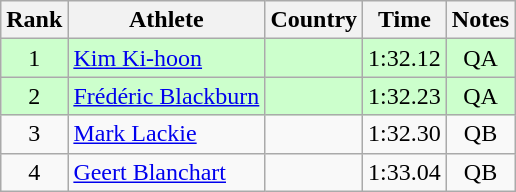<table class="wikitable" style="text-align:center">
<tr>
<th>Rank</th>
<th>Athlete</th>
<th>Country</th>
<th>Time</th>
<th>Notes</th>
</tr>
<tr bgcolor=ccffcc>
<td>1</td>
<td align=left><a href='#'>Kim Ki-hoon</a></td>
<td align=left></td>
<td>1:32.12</td>
<td>QA</td>
</tr>
<tr bgcolor=ccffcc>
<td>2</td>
<td align=left><a href='#'>Frédéric Blackburn</a></td>
<td align=left></td>
<td>1:32.23</td>
<td>QA</td>
</tr>
<tr>
<td>3</td>
<td align=left><a href='#'>Mark Lackie</a></td>
<td align=left></td>
<td>1:32.30</td>
<td>QB</td>
</tr>
<tr>
<td>4</td>
<td align=left><a href='#'>Geert Blanchart</a></td>
<td align=left></td>
<td>1:33.04</td>
<td>QB</td>
</tr>
</table>
